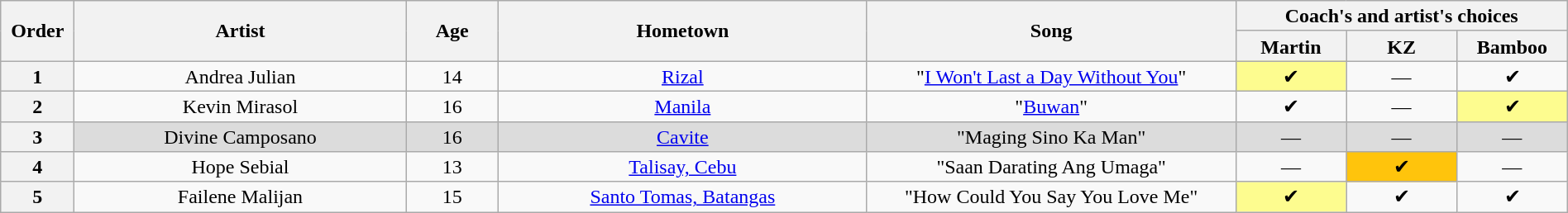<table class="wikitable" style="text-align:center; line-height:17px; width:100%">
<tr>
<th scope="col" rowspan="2" style="width:04%">Order</th>
<th scope="col" rowspan="2" style="width:18%">Artist</th>
<th scope="col" rowspan="2" style="width:05%">Age</th>
<th scope="col" rowspan="2" style="width:20%">Hometown</th>
<th scope="col" rowspan="2" style="width:20%">Song</th>
<th scope="col" colspan="3" style="width:24%">Coach's and artist's choices</th>
</tr>
<tr>
<th style="width:06%">Martin</th>
<th style="width:06%">KZ</th>
<th style="width:06%">Bamboo</th>
</tr>
<tr>
<th>1</th>
<td>Andrea Julian</td>
<td>14</td>
<td><a href='#'>Rizal</a></td>
<td>"<a href='#'>I Won't Last a Day Without You</a>"</td>
<td style="background:#fdfc8f;">✔</td>
<td>—</td>
<td>✔</td>
</tr>
<tr>
<th>2</th>
<td>Kevin Mirasol</td>
<td>16</td>
<td><a href='#'>Manila</a></td>
<td>"<a href='#'>Buwan</a>"</td>
<td>✔</td>
<td>—</td>
<td style="background:#fdfc8f;">✔</td>
</tr>
<tr>
<th>3</th>
<td style="background:#DCDCDC;">Divine Camposano</td>
<td style="background:#DCDCDC;">16</td>
<td style="background:#DCDCDC;"><a href='#'>Cavite</a></td>
<td style="background:#DCDCDC;">"Maging Sino Ka Man"</td>
<td style="background:#DCDCDC;">—</td>
<td style="background:#DCDCDC;">—</td>
<td style="background:#DCDCDC;">—</td>
</tr>
<tr>
<th>4</th>
<td>Hope Sebial</td>
<td>13</td>
<td><a href='#'>Talisay, Cebu</a></td>
<td>"Saan Darating Ang Umaga"</td>
<td>—</td>
<td style="background:#FFC40C;">✔</td>
<td>—</td>
</tr>
<tr>
<th>5</th>
<td>Failene Malijan</td>
<td>15</td>
<td><a href='#'>Santo Tomas, Batangas</a></td>
<td>"How Could You Say You Love Me"</td>
<td style="background:#fdfc8f;">✔</td>
<td>✔</td>
<td>✔</td>
</tr>
</table>
